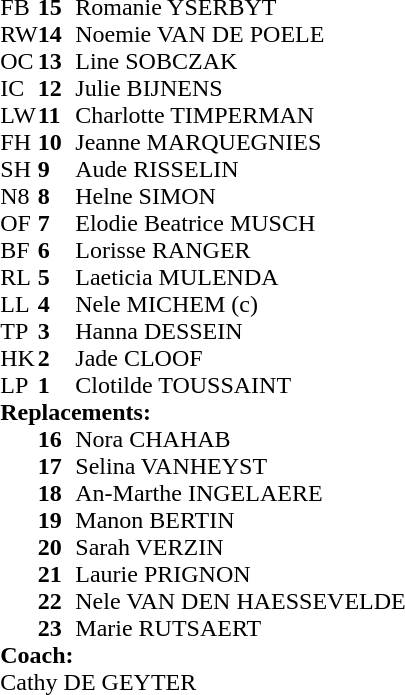<table cellspacing="0" cellpadding="0" style="margin:auto">
<tr>
<th width="25"></th>
<th width="25"></th>
</tr>
<tr>
<td>FB</td>
<td><strong>15</strong></td>
<td>Romanie YSERBYT</td>
<td></td>
<td></td>
</tr>
<tr>
<td>RW</td>
<td><strong>14</strong></td>
<td>Noemie VAN DE POELE</td>
<td></td>
<td></td>
</tr>
<tr>
<td>OC</td>
<td><strong>13</strong></td>
<td>Line SOBCZAK</td>
<td></td>
<td></td>
</tr>
<tr>
<td>IC</td>
<td><strong>12</strong></td>
<td>Julie BIJNENS</td>
<td></td>
<td></td>
</tr>
<tr>
<td>LW</td>
<td><strong>11</strong></td>
<td>Charlotte TIMPERMAN</td>
<td></td>
<td></td>
</tr>
<tr>
<td>FH</td>
<td><strong>10</strong></td>
<td>Jeanne MARQUEGNIES</td>
<td></td>
<td></td>
</tr>
<tr>
<td>SH</td>
<td><strong>9</strong></td>
<td>Aude RISSELIN</td>
<td></td>
<td></td>
</tr>
<tr>
<td>N8</td>
<td><strong>8</strong></td>
<td>Helne SIMON</td>
<td></td>
<td></td>
</tr>
<tr>
<td>OF</td>
<td><strong>7</strong></td>
<td>Elodie Beatrice MUSCH</td>
<td></td>
<td></td>
</tr>
<tr>
<td>BF</td>
<td><strong>6</strong></td>
<td>Lorisse RANGER</td>
<td></td>
<td></td>
</tr>
<tr>
<td>RL</td>
<td><strong>5</strong></td>
<td>Laeticia MULENDA</td>
<td></td>
<td></td>
</tr>
<tr>
<td>LL</td>
<td><strong>4</strong></td>
<td>Nele MICHEM (c)</td>
<td></td>
<td></td>
</tr>
<tr>
<td>TP</td>
<td><strong>3</strong></td>
<td>Hanna DESSEIN</td>
<td></td>
<td></td>
</tr>
<tr>
<td>HK</td>
<td><strong>2</strong></td>
<td>Jade CLOOF</td>
<td></td>
<td></td>
</tr>
<tr>
<td>LP</td>
<td><strong>1</strong></td>
<td>Clotilde TOUSSAINT</td>
<td></td>
<td></td>
</tr>
<tr>
<td colspan="3"><strong>Replacements:</strong></td>
</tr>
<tr>
<td></td>
<td><strong>16</strong></td>
<td>Nora CHAHAB</td>
<td></td>
<td></td>
</tr>
<tr>
<td></td>
<td><strong>17</strong></td>
<td>Selina VANHEYST</td>
<td></td>
<td></td>
</tr>
<tr>
<td></td>
<td><strong>18</strong></td>
<td>An-Marthe INGELAERE</td>
<td></td>
<td></td>
</tr>
<tr>
<td></td>
<td><strong>19</strong></td>
<td>Manon BERTIN</td>
<td></td>
<td></td>
</tr>
<tr>
<td></td>
<td><strong>20</strong></td>
<td>Sarah VERZIN</td>
<td></td>
<td></td>
</tr>
<tr>
<td></td>
<td><strong>21</strong></td>
<td>Laurie PRIGNON</td>
<td></td>
<td></td>
</tr>
<tr>
<td></td>
<td><strong>22</strong></td>
<td>Nele VAN DEN HAESSEVELDE</td>
<td></td>
<td></td>
</tr>
<tr>
<td></td>
<td><strong>23</strong></td>
<td>Marie RUTSAERT</td>
<td></td>
<td></td>
</tr>
<tr>
<td colspan="3"><strong>Coach:</strong></td>
</tr>
<tr>
<td colspan="4">Cathy DE GEYTER</td>
</tr>
</table>
